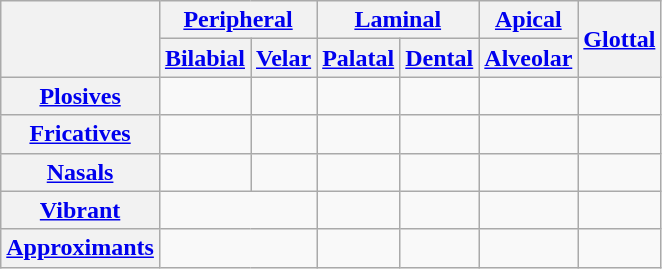<table class="wikitable" style="text-align: center;">
<tr>
<th rowspan=2></th>
<th colspan=2><a href='#'>Peripheral</a></th>
<th colspan=2><a href='#'>Laminal</a></th>
<th><a href='#'>Apical</a></th>
<th rowspan=2><a href='#'>Glottal</a></th>
</tr>
<tr>
<th><a href='#'>Bilabial</a></th>
<th><a href='#'>Velar</a></th>
<th><a href='#'>Palatal</a></th>
<th><a href='#'>Dental</a></th>
<th><a href='#'>Alveolar</a></th>
</tr>
<tr>
<th><a href='#'>Plosives</a></th>
<td></td>
<td></td>
<td></td>
<td></td>
<td></td>
<td></td>
</tr>
<tr>
<th><a href='#'>Fricatives</a></th>
<td></td>
<td></td>
<td></td>
<td></td>
<td></td>
<td></td>
</tr>
<tr>
<th><a href='#'>Nasals</a></th>
<td></td>
<td></td>
<td></td>
<td></td>
<td></td>
<td></td>
</tr>
<tr>
<th><a href='#'>Vibrant</a></th>
<td colspan=2></td>
<td></td>
<td></td>
<td></td>
<td></td>
</tr>
<tr>
<th><a href='#'>Approximants</a></th>
<td colspan=2></td>
<td></td>
<td></td>
<td></td>
<td></td>
</tr>
</table>
